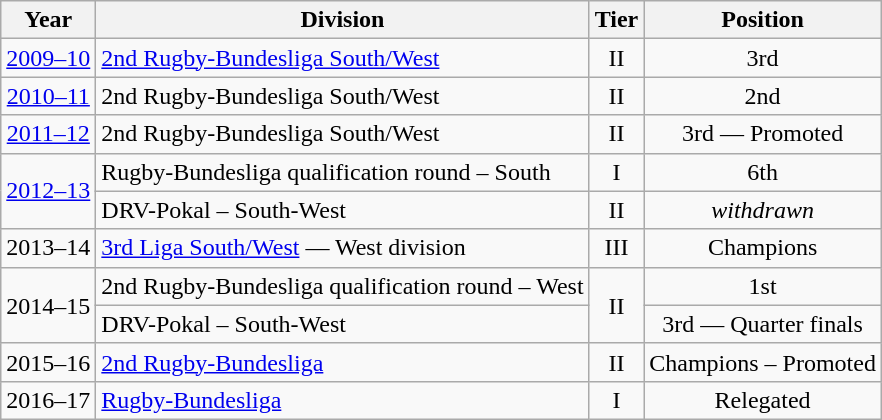<table class="wikitable">
<tr>
<th>Year</th>
<th>Division</th>
<th>Tier</th>
<th>Position</th>
</tr>
<tr align="center">
<td><a href='#'>2009–10</a></td>
<td align="left"><a href='#'>2nd Rugby-Bundesliga South/West</a></td>
<td>II</td>
<td>3rd</td>
</tr>
<tr align="center">
<td><a href='#'>2010–11</a></td>
<td align="left">2nd Rugby-Bundesliga South/West</td>
<td>II</td>
<td>2nd</td>
</tr>
<tr align="center">
<td><a href='#'>2011–12</a></td>
<td align="left">2nd Rugby-Bundesliga South/West</td>
<td>II</td>
<td>3rd — Promoted</td>
</tr>
<tr align="center">
<td rowspan=2><a href='#'>2012–13</a></td>
<td align="left">Rugby-Bundesliga qualification round – South</td>
<td>I</td>
<td>6th</td>
</tr>
<tr align="center">
<td align="left">DRV-Pokal – South-West</td>
<td>II</td>
<td><em>withdrawn</em></td>
</tr>
<tr align="center">
<td>2013–14</td>
<td align="left"><a href='#'>3rd Liga South/West</a> — West division</td>
<td>III</td>
<td>Champions</td>
</tr>
<tr align="center">
<td rowspan=2>2014–15</td>
<td align="left">2nd Rugby-Bundesliga qualification round – West</td>
<td rowspan=2>II</td>
<td>1st</td>
</tr>
<tr align="center">
<td align="left">DRV-Pokal – South-West</td>
<td>3rd — Quarter finals</td>
</tr>
<tr align="center">
<td>2015–16</td>
<td align="left"><a href='#'>2nd Rugby-Bundesliga</a></td>
<td>II</td>
<td>Champions – Promoted</td>
</tr>
<tr align="center">
<td>2016–17</td>
<td align="left"><a href='#'>Rugby-Bundesliga</a></td>
<td>I</td>
<td>Relegated</td>
</tr>
</table>
